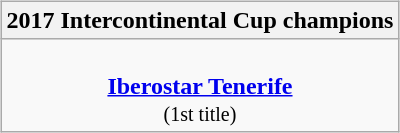<table style="width:100%;">
<tr>
<td valign=top align=right width=33%><br>













</td>
<td style="vertical-align:top; align:center; width:33%;"><br><table style="width:100%;">
<tr>
<td style="width=50%;"></td>
<td></td>
<td style="width=50%;"></td>
</tr>
</table>
<br><table class=wikitable style="text-align:center; margin:auto">
<tr>
<th>2017 Intercontinental Cup champions</th>
</tr>
<tr>
<td><br> <strong><a href='#'>Iberostar Tenerife</a></strong><br><small>(1st title)</small></td>
</tr>
</table>
</td>
<td style="vertical-align:top; align:left; width:33%;"><br>













</td>
</tr>
</table>
